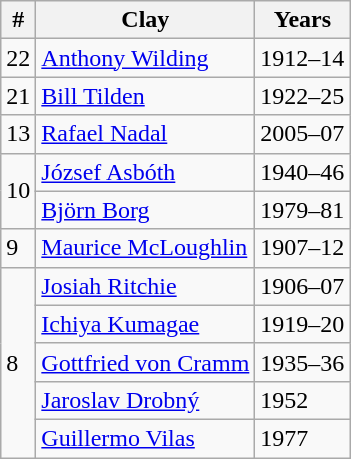<table class=wikitable style="display:inline-table;">
<tr>
<th>#</th>
<th>Clay</th>
<th>Years</th>
</tr>
<tr>
<td>22</td>
<td> <a href='#'>Anthony Wilding</a></td>
<td>1912–14</td>
</tr>
<tr>
<td>21</td>
<td> <a href='#'>Bill Tilden</a></td>
<td>1922–25</td>
</tr>
<tr>
<td>13</td>
<td> <a href='#'>Rafael Nadal</a></td>
<td>2005–07</td>
</tr>
<tr>
<td rowspan="2">10</td>
<td> <a href='#'>József Asbóth</a></td>
<td>1940–46</td>
</tr>
<tr>
<td> <a href='#'>Björn Borg</a></td>
<td>1979–81</td>
</tr>
<tr>
<td>9</td>
<td> <a href='#'>Maurice McLoughlin</a></td>
<td>1907–12</td>
</tr>
<tr>
<td rowspan="5">8</td>
<td> <a href='#'>Josiah Ritchie</a></td>
<td>1906–07</td>
</tr>
<tr>
<td> <a href='#'>Ichiya Kumagae</a></td>
<td>1919–20</td>
</tr>
<tr>
<td> <a href='#'>Gottfried von Cramm</a></td>
<td>1935–36</td>
</tr>
<tr>
<td> <a href='#'>Jaroslav Drobný</a></td>
<td>1952</td>
</tr>
<tr>
<td> <a href='#'>Guillermo Vilas</a></td>
<td>1977</td>
</tr>
</table>
